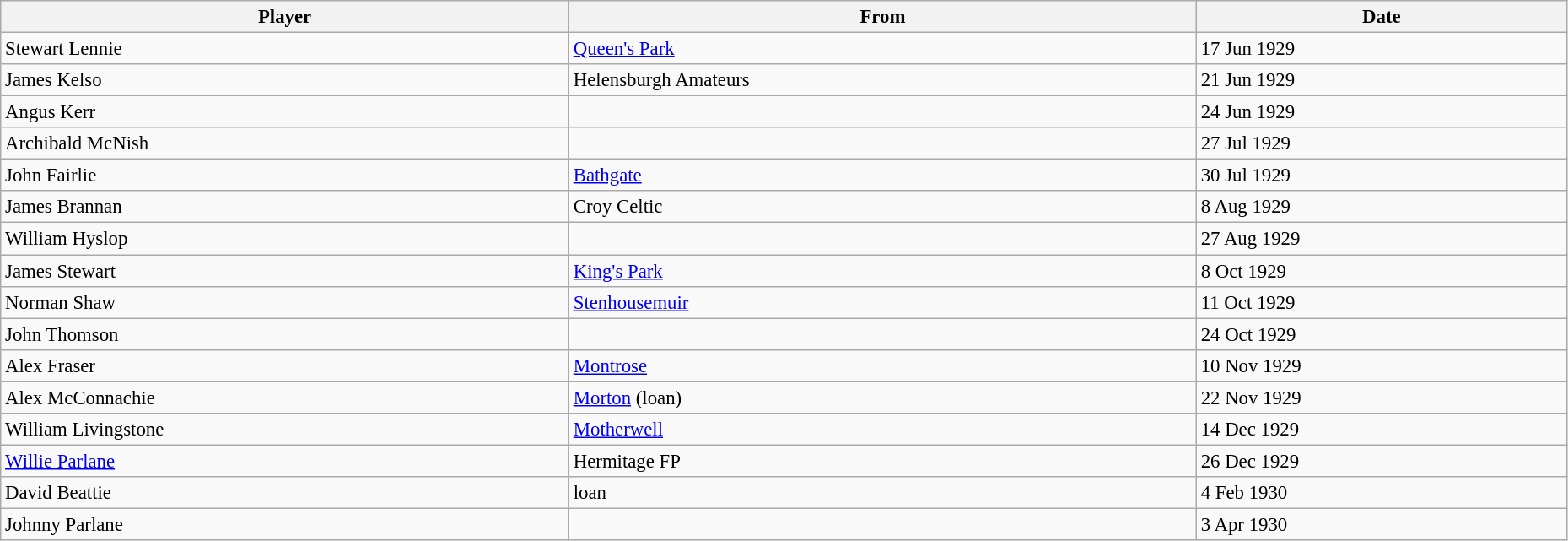<table class="wikitable" style="text-align:center; font-size:95%;width:98%; text-align:left">
<tr>
<th>Player</th>
<th>From</th>
<th>Date</th>
</tr>
<tr>
<td> Stewart Lennie</td>
<td> <a href='#'>Queen's Park</a></td>
<td>17 Jun 1929</td>
</tr>
<tr>
<td> James Kelso</td>
<td> Helensburgh Amateurs</td>
<td>21 Jun 1929</td>
</tr>
<tr>
<td> Angus Kerr</td>
<td></td>
<td>24 Jun 1929</td>
</tr>
<tr>
<td> Archibald McNish</td>
<td></td>
<td>27 Jul 1929</td>
</tr>
<tr>
<td> John Fairlie</td>
<td> <a href='#'>Bathgate</a></td>
<td>30 Jul 1929</td>
</tr>
<tr>
<td> James Brannan</td>
<td> Croy Celtic</td>
<td>8 Aug 1929</td>
</tr>
<tr>
<td> William Hyslop</td>
<td></td>
<td>27 Aug 1929</td>
</tr>
<tr>
<td> James Stewart</td>
<td> <a href='#'>King's Park</a></td>
<td>8 Oct 1929</td>
</tr>
<tr>
<td> Norman Shaw</td>
<td> <a href='#'>Stenhousemuir</a></td>
<td>11 Oct 1929</td>
</tr>
<tr>
<td> John Thomson</td>
<td></td>
<td>24 Oct 1929</td>
</tr>
<tr>
<td> Alex Fraser</td>
<td> <a href='#'>Montrose</a></td>
<td>10 Nov 1929</td>
</tr>
<tr>
<td> Alex McConnachie</td>
<td> <a href='#'>Morton</a> (loan)</td>
<td>22 Nov 1929</td>
</tr>
<tr>
<td> William Livingstone</td>
<td> <a href='#'>Motherwell</a></td>
<td>14 Dec 1929</td>
</tr>
<tr>
<td> <a href='#'>Willie Parlane</a></td>
<td> Hermitage FP</td>
<td>26 Dec 1929</td>
</tr>
<tr>
<td> David Beattie</td>
<td> loan</td>
<td>4 Feb 1930</td>
</tr>
<tr>
<td> Johnny Parlane</td>
<td></td>
<td>3 Apr 1930</td>
</tr>
</table>
